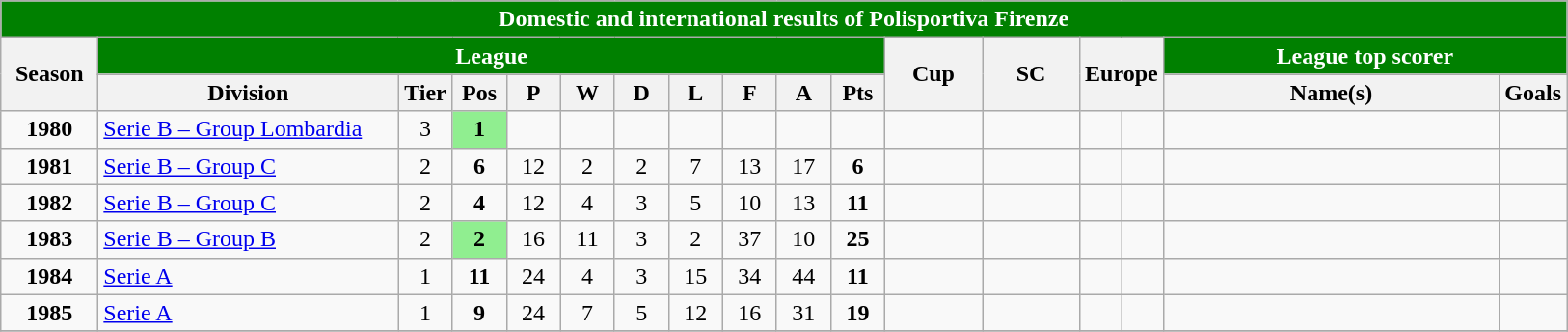<table class="wikitable" style="text-align: center;">
<tr>
<th style="color:#FFFFFF; background:#008000;" colspan=18>Domestic and international results of Polisportiva Firenze</th>
</tr>
<tr>
<th rowspan=2 width="60"align=center>Season</th>
<th colspan=10 style="color:#FFFFFF; background:#008000;">League</th>
<th rowspan=2 width="60"align=center>Cup</th>
<th rowspan=2 width="60"align=center>SC</th>
<th rowspan=2 colspan=2>Europe</th>
<th colspan=2 style="color:#FFFFFF; background:#008000;">League top scorer</th>
</tr>
<tr>
<th width=200px>Division</th>
<th width=30px>Tier</th>
<th width=30px>Pos</th>
<th width=30px>P</th>
<th width=30px>W</th>
<th width=30px>D</th>
<th width=30px>L</th>
<th width=30px>F</th>
<th width=30px>A</th>
<th width=30px>Pts</th>
<th width=225px>Name(s)</th>
<th width=30px>Goals</th>
</tr>
<tr>
<td><strong>1980</strong></td>
<td align=left><a href='#'>Serie B – Group Lombardia</a></td>
<td>3</td>
<td bgcolor=lightgreen><strong>1</strong></td>
<td></td>
<td></td>
<td></td>
<td></td>
<td></td>
<td></td>
<td></td>
<td></td>
<td></td>
<td></td>
<td></td>
<td></td>
<td></td>
</tr>
<tr>
<td><strong>1981</strong></td>
<td align=left><a href='#'>Serie B – Group C</a></td>
<td>2</td>
<td><strong>6</strong></td>
<td>12</td>
<td>2</td>
<td>2</td>
<td>7</td>
<td>13</td>
<td>17</td>
<td><strong>6</strong></td>
<td></td>
<td></td>
<td></td>
<td></td>
<td></td>
<td></td>
</tr>
<tr>
<td><strong>1982</strong></td>
<td align=left><a href='#'>Serie B – Group C</a></td>
<td>2</td>
<td><strong>4</strong></td>
<td>12</td>
<td>4</td>
<td>3</td>
<td>5</td>
<td>10</td>
<td>13</td>
<td><strong>11</strong></td>
<td></td>
<td></td>
<td></td>
<td></td>
<td></td>
<td></td>
</tr>
<tr>
<td><strong>1983</strong></td>
<td align=left><a href='#'>Serie B – Group B</a></td>
<td>2</td>
<td bgcolor=lightgreen><strong>2</strong></td>
<td>16</td>
<td>11</td>
<td>3</td>
<td>2</td>
<td>37</td>
<td>10</td>
<td><strong>25</strong></td>
<td></td>
<td></td>
<td></td>
<td></td>
<td></td>
<td></td>
</tr>
<tr>
<td><strong>1984</strong></td>
<td align=left><a href='#'>Serie A</a></td>
<td>1</td>
<td><strong>11</strong></td>
<td>24</td>
<td>4</td>
<td>3</td>
<td>15</td>
<td>34</td>
<td>44</td>
<td><strong>11</strong></td>
<td></td>
<td></td>
<td></td>
<td></td>
<td></td>
<td></td>
</tr>
<tr>
<td><strong>1985</strong></td>
<td align=left><a href='#'>Serie A</a></td>
<td>1</td>
<td><strong>9</strong></td>
<td>24</td>
<td>7</td>
<td>5</td>
<td>12</td>
<td>16</td>
<td>31</td>
<td><strong>19</strong></td>
<td></td>
<td></td>
<td></td>
<td></td>
<td></td>
<td></td>
</tr>
<tr>
</tr>
</table>
